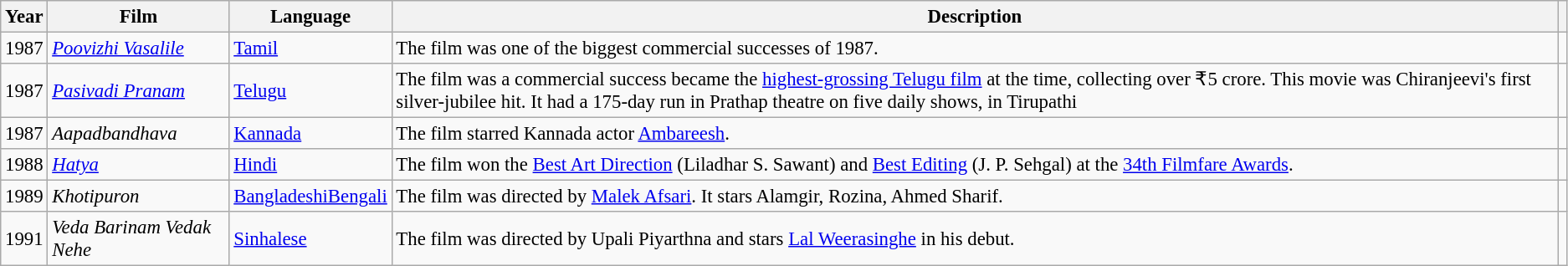<table class="wikitable sortable" style="font-size:95%;">
<tr>
<th>Year</th>
<th>Film</th>
<th>Language</th>
<th>Description</th>
<th></th>
</tr>
<tr>
<td>1987</td>
<td><em><a href='#'>Poovizhi Vasalile</a></em></td>
<td><a href='#'>Tamil</a></td>
<td>The film was one of the biggest commercial successes of 1987.</td>
<td></td>
</tr>
<tr>
<td>1987</td>
<td><em><a href='#'>Pasivadi Pranam</a></em></td>
<td><a href='#'>Telugu</a></td>
<td>The film was a commercial success became the <a href='#'>highest-grossing Telugu film</a> at the time, collecting over ₹5 crore. This movie was Chiranjeevi's first silver-jubilee hit. It had a 175-day run in Prathap theatre on five daily shows, in Tirupathi</td>
<td></td>
</tr>
<tr>
<td>1987</td>
<td><em>Aapadbandhava</em></td>
<td><a href='#'>Kannada</a></td>
<td>The film starred Kannada actor <a href='#'>Ambareesh</a>.</td>
<td></td>
</tr>
<tr>
<td>1988</td>
<td><em><a href='#'>Hatya</a></em></td>
<td><a href='#'>Hindi</a></td>
<td>The film won the <a href='#'>Best Art Direction</a> (Liladhar S. Sawant) and <a href='#'>Best Editing</a> (J. P. Sehgal) at the <a href='#'>34th Filmfare Awards</a>.</td>
<td></td>
</tr>
<tr>
<td>1989</td>
<td><em>Khotipuron</em></td>
<td><a href='#'>BangladeshiBengali</a></td>
<td>The film was directed by <a href='#'>Malek Afsari</a>. It stars Alamgir, Rozina, Ahmed Sharif.</td>
<td></td>
</tr>
<tr>
<td>1991</td>
<td><em>Veda Barinam Vedak Nehe</em></td>
<td><a href='#'>Sinhalese</a></td>
<td>The film was directed by Upali Piyarthna and stars <a href='#'>Lal Weerasinghe</a> in his debut.</td>
<td></td>
</tr>
</table>
